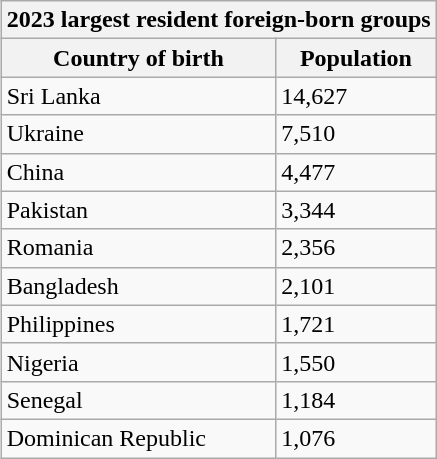<table class="wikitable mw-collapsible mw-collapsed infobox">
<tr>
<th colspan="2">2023 largest resident foreign-born groups</th>
</tr>
<tr>
<th><strong>Country of birth</strong></th>
<th>Population</th>
</tr>
<tr>
<td> Sri Lanka</td>
<td>14,627</td>
</tr>
<tr>
<td> Ukraine</td>
<td>7,510</td>
</tr>
<tr>
<td> China</td>
<td>4,477</td>
</tr>
<tr>
<td> Pakistan</td>
<td>3,344</td>
</tr>
<tr>
<td> Romania</td>
<td>2,356</td>
</tr>
<tr>
<td> Bangladesh</td>
<td>2,101</td>
</tr>
<tr>
<td> Philippines</td>
<td>1,721</td>
</tr>
<tr>
<td> Nigeria</td>
<td>1,550</td>
</tr>
<tr>
<td> Senegal</td>
<td>1,184</td>
</tr>
<tr>
<td> Dominican Republic</td>
<td>1,076</td>
</tr>
</table>
